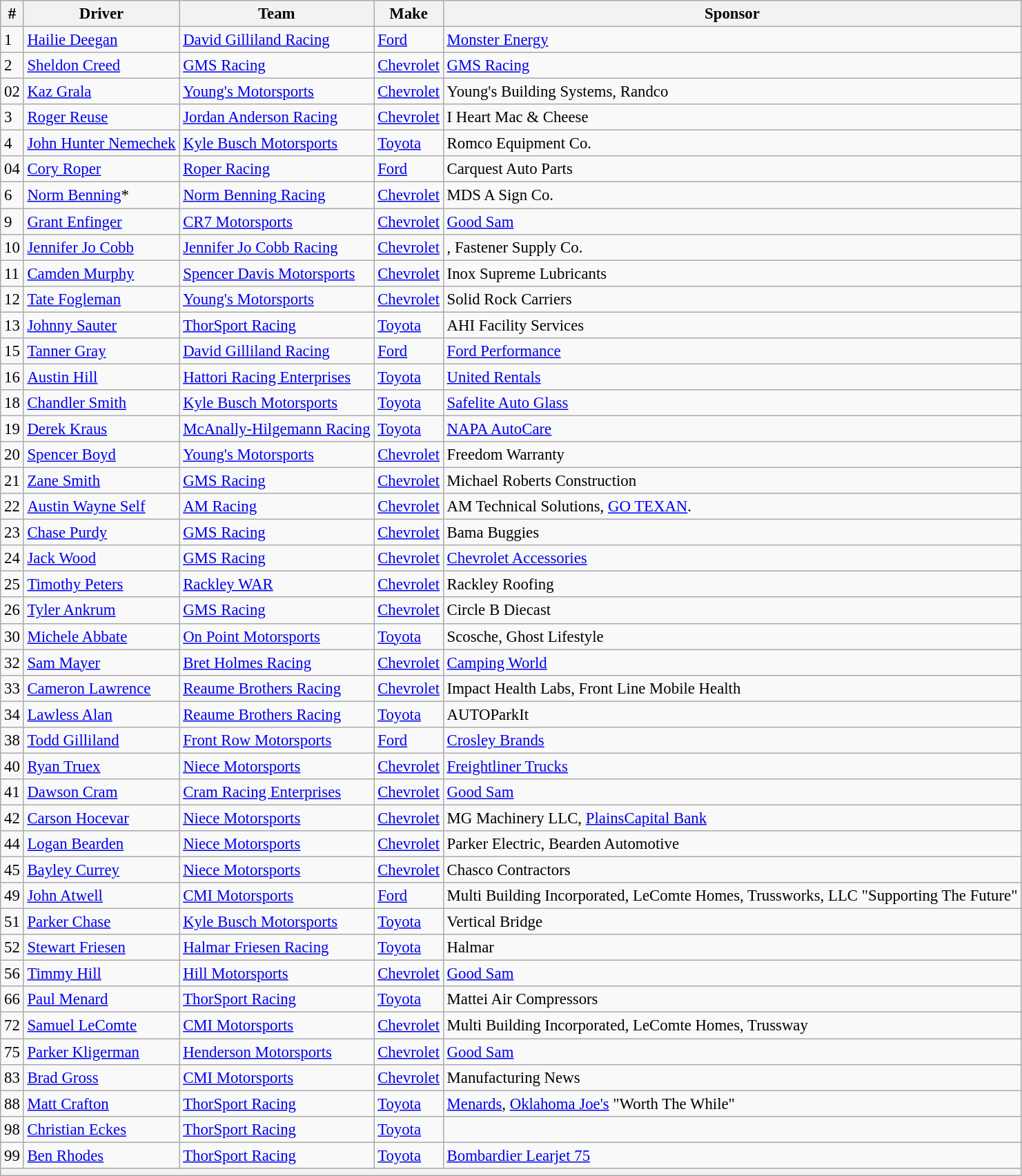<table class="wikitable" style="font-size:95%">
<tr>
<th>#</th>
<th>Driver</th>
<th>Team</th>
<th>Make</th>
<th>Sponsor</th>
</tr>
<tr>
<td>1</td>
<td><a href='#'>Hailie Deegan</a></td>
<td><a href='#'>David Gilliland Racing</a></td>
<td><a href='#'>Ford</a></td>
<td><a href='#'>Monster Energy</a></td>
</tr>
<tr>
<td>2</td>
<td><a href='#'>Sheldon Creed</a></td>
<td><a href='#'>GMS Racing</a></td>
<td><a href='#'>Chevrolet</a></td>
<td><a href='#'>GMS Racing</a></td>
</tr>
<tr>
<td>02</td>
<td><a href='#'>Kaz Grala</a></td>
<td><a href='#'>Young's Motorsports</a></td>
<td><a href='#'>Chevrolet</a></td>
<td>Young's Building Systems, Randco</td>
</tr>
<tr>
<td>3</td>
<td><a href='#'>Roger Reuse</a></td>
<td><a href='#'>Jordan Anderson Racing</a></td>
<td><a href='#'>Chevrolet</a></td>
<td>I Heart Mac & Cheese</td>
</tr>
<tr>
<td>4</td>
<td><a href='#'>John Hunter Nemechek</a></td>
<td><a href='#'>Kyle Busch Motorsports</a></td>
<td><a href='#'>Toyota</a></td>
<td>Romco Equipment Co.</td>
</tr>
<tr>
<td>04</td>
<td><a href='#'>Cory Roper</a></td>
<td><a href='#'>Roper Racing</a></td>
<td><a href='#'>Ford</a></td>
<td>Carquest Auto Parts</td>
</tr>
<tr>
<td>6</td>
<td><a href='#'>Norm Benning</a>*</td>
<td><a href='#'>Norm Benning Racing</a></td>
<td><a href='#'>Chevrolet</a></td>
<td>MDS A Sign Co.</td>
</tr>
<tr>
<td>9</td>
<td><a href='#'>Grant Enfinger</a></td>
<td><a href='#'>CR7 Motorsports</a></td>
<td><a href='#'>Chevrolet</a></td>
<td><a href='#'>Good Sam</a></td>
</tr>
<tr>
<td>10</td>
<td><a href='#'>Jennifer Jo Cobb</a></td>
<td><a href='#'>Jennifer Jo Cobb Racing</a></td>
<td><a href='#'>Chevrolet</a></td>
<td>, Fastener Supply Co.</td>
</tr>
<tr>
<td>11</td>
<td><a href='#'>Camden Murphy</a></td>
<td><a href='#'>Spencer Davis Motorsports</a></td>
<td><a href='#'>Chevrolet</a></td>
<td>Inox Supreme Lubricants</td>
</tr>
<tr>
<td>12</td>
<td><a href='#'>Tate Fogleman</a></td>
<td><a href='#'>Young's Motorsports</a></td>
<td><a href='#'>Chevrolet</a></td>
<td>Solid Rock Carriers</td>
</tr>
<tr>
<td>13</td>
<td><a href='#'>Johnny Sauter</a></td>
<td><a href='#'>ThorSport Racing</a></td>
<td><a href='#'>Toyota</a></td>
<td>AHI Facility Services</td>
</tr>
<tr>
<td>15</td>
<td><a href='#'>Tanner Gray</a></td>
<td><a href='#'>David Gilliland Racing</a></td>
<td><a href='#'>Ford</a></td>
<td><a href='#'>Ford Performance</a></td>
</tr>
<tr>
<td>16</td>
<td><a href='#'>Austin Hill</a></td>
<td><a href='#'>Hattori Racing Enterprises</a></td>
<td><a href='#'>Toyota</a></td>
<td><a href='#'>United Rentals</a></td>
</tr>
<tr>
<td>18</td>
<td><a href='#'>Chandler Smith</a></td>
<td><a href='#'>Kyle Busch Motorsports</a></td>
<td><a href='#'>Toyota</a></td>
<td><a href='#'>Safelite Auto Glass</a></td>
</tr>
<tr>
<td>19</td>
<td><a href='#'>Derek Kraus</a></td>
<td><a href='#'>McAnally-Hilgemann Racing</a></td>
<td><a href='#'>Toyota</a></td>
<td><a href='#'>NAPA AutoCare</a></td>
</tr>
<tr>
<td>20</td>
<td><a href='#'>Spencer Boyd</a></td>
<td><a href='#'>Young's Motorsports</a></td>
<td><a href='#'>Chevrolet</a></td>
<td>Freedom Warranty</td>
</tr>
<tr>
<td>21</td>
<td><a href='#'>Zane Smith</a></td>
<td><a href='#'>GMS Racing</a></td>
<td><a href='#'>Chevrolet</a></td>
<td>Michael Roberts Construction</td>
</tr>
<tr>
<td>22</td>
<td><a href='#'>Austin Wayne Self</a></td>
<td><a href='#'>AM Racing</a></td>
<td><a href='#'>Chevrolet</a></td>
<td>AM Technical Solutions, <a href='#'>GO TEXAN</a>.</td>
</tr>
<tr>
<td>23</td>
<td><a href='#'>Chase Purdy</a></td>
<td><a href='#'>GMS Racing</a></td>
<td><a href='#'>Chevrolet</a></td>
<td>Bama Buggies</td>
</tr>
<tr>
<td>24</td>
<td><a href='#'>Jack Wood</a></td>
<td><a href='#'>GMS Racing</a></td>
<td><a href='#'>Chevrolet</a></td>
<td><a href='#'>Chevrolet Accessories</a></td>
</tr>
<tr>
<td>25</td>
<td><a href='#'>Timothy Peters</a></td>
<td><a href='#'>Rackley WAR</a></td>
<td><a href='#'>Chevrolet</a></td>
<td>Rackley Roofing</td>
</tr>
<tr>
<td>26</td>
<td><a href='#'>Tyler Ankrum</a></td>
<td><a href='#'>GMS Racing</a></td>
<td><a href='#'>Chevrolet</a></td>
<td>Circle B Diecast</td>
</tr>
<tr>
<td>30</td>
<td><a href='#'>Michele Abbate</a></td>
<td><a href='#'>On Point Motorsports</a></td>
<td><a href='#'>Toyota</a></td>
<td>Scosche, Ghost Lifestyle</td>
</tr>
<tr>
<td>32</td>
<td><a href='#'>Sam Mayer</a></td>
<td><a href='#'>Bret Holmes Racing</a></td>
<td><a href='#'>Chevrolet</a></td>
<td><a href='#'>Camping World</a></td>
</tr>
<tr>
<td>33</td>
<td><a href='#'>Cameron Lawrence</a></td>
<td><a href='#'>Reaume Brothers Racing</a></td>
<td><a href='#'>Chevrolet</a></td>
<td>Impact Health Labs, Front Line Mobile Health</td>
</tr>
<tr>
<td>34</td>
<td><a href='#'>Lawless Alan</a></td>
<td><a href='#'>Reaume Brothers Racing</a></td>
<td><a href='#'>Toyota</a></td>
<td>AUTOParkIt</td>
</tr>
<tr>
<td>38</td>
<td><a href='#'>Todd Gilliland</a></td>
<td><a href='#'>Front Row Motorsports</a></td>
<td><a href='#'>Ford</a></td>
<td><a href='#'>Crosley Brands</a></td>
</tr>
<tr>
<td>40</td>
<td><a href='#'>Ryan Truex</a></td>
<td><a href='#'>Niece Motorsports</a></td>
<td><a href='#'>Chevrolet</a></td>
<td><a href='#'>Freightliner Trucks</a></td>
</tr>
<tr>
<td>41</td>
<td><a href='#'>Dawson Cram</a></td>
<td><a href='#'>Cram Racing Enterprises</a></td>
<td><a href='#'>Chevrolet</a></td>
<td><a href='#'>Good Sam</a></td>
</tr>
<tr>
<td>42</td>
<td><a href='#'>Carson Hocevar</a></td>
<td><a href='#'>Niece Motorsports</a></td>
<td><a href='#'>Chevrolet</a></td>
<td>MG Machinery LLC, <a href='#'>PlainsCapital Bank</a></td>
</tr>
<tr>
<td>44</td>
<td><a href='#'>Logan Bearden</a></td>
<td><a href='#'>Niece Motorsports</a></td>
<td><a href='#'>Chevrolet</a></td>
<td>Parker Electric, Bearden Automotive</td>
</tr>
<tr>
<td>45</td>
<td><a href='#'>Bayley Currey</a></td>
<td><a href='#'>Niece Motorsports</a></td>
<td><a href='#'>Chevrolet</a></td>
<td>Chasco Contractors</td>
</tr>
<tr>
<td>49</td>
<td><a href='#'>John Atwell</a></td>
<td><a href='#'>CMI Motorsports</a></td>
<td><a href='#'>Ford</a></td>
<td>Multi Building Incorporated, LeComte Homes, Trussworks, LLC "Supporting The Future"</td>
</tr>
<tr>
<td>51</td>
<td><a href='#'>Parker Chase</a></td>
<td><a href='#'>Kyle Busch Motorsports</a></td>
<td><a href='#'>Toyota</a></td>
<td>Vertical Bridge</td>
</tr>
<tr>
<td>52</td>
<td><a href='#'>Stewart Friesen</a></td>
<td><a href='#'>Halmar Friesen Racing</a></td>
<td><a href='#'>Toyota</a></td>
<td>Halmar</td>
</tr>
<tr>
<td>56</td>
<td><a href='#'>Timmy Hill</a></td>
<td><a href='#'>Hill Motorsports</a></td>
<td><a href='#'>Chevrolet</a></td>
<td><a href='#'>Good Sam</a></td>
</tr>
<tr>
<td>66</td>
<td><a href='#'>Paul Menard</a></td>
<td><a href='#'>ThorSport Racing</a></td>
<td><a href='#'>Toyota</a></td>
<td>Mattei Air Compressors</td>
</tr>
<tr>
<td>72</td>
<td><a href='#'>Samuel LeComte</a></td>
<td><a href='#'>CMI Motorsports</a></td>
<td><a href='#'>Chevrolet</a></td>
<td>Multi Building Incorporated, LeComte Homes, Trussway</td>
</tr>
<tr>
<td>75</td>
<td><a href='#'>Parker Kligerman</a></td>
<td><a href='#'>Henderson Motorsports</a></td>
<td><a href='#'>Chevrolet</a></td>
<td><a href='#'>Good Sam</a></td>
</tr>
<tr>
<td>83</td>
<td><a href='#'>Brad Gross</a></td>
<td><a href='#'>CMI Motorsports</a></td>
<td><a href='#'>Chevrolet</a></td>
<td>Manufacturing News</td>
</tr>
<tr>
<td>88</td>
<td><a href='#'>Matt Crafton</a></td>
<td><a href='#'>ThorSport Racing</a></td>
<td><a href='#'>Toyota</a></td>
<td><a href='#'>Menards</a>, <a href='#'>Oklahoma Joe's</a> "Worth The While"</td>
</tr>
<tr>
<td>98</td>
<td><a href='#'>Christian Eckes</a></td>
<td><a href='#'>ThorSport Racing</a></td>
<td><a href='#'>Toyota</a></td>
<td></td>
</tr>
<tr>
<td>99</td>
<td><a href='#'>Ben Rhodes</a></td>
<td><a href='#'>ThorSport Racing</a></td>
<td><a href='#'>Toyota</a></td>
<td><a href='#'>Bombardier Learjet 75</a></td>
</tr>
<tr>
<th colspan="5"></th>
</tr>
</table>
